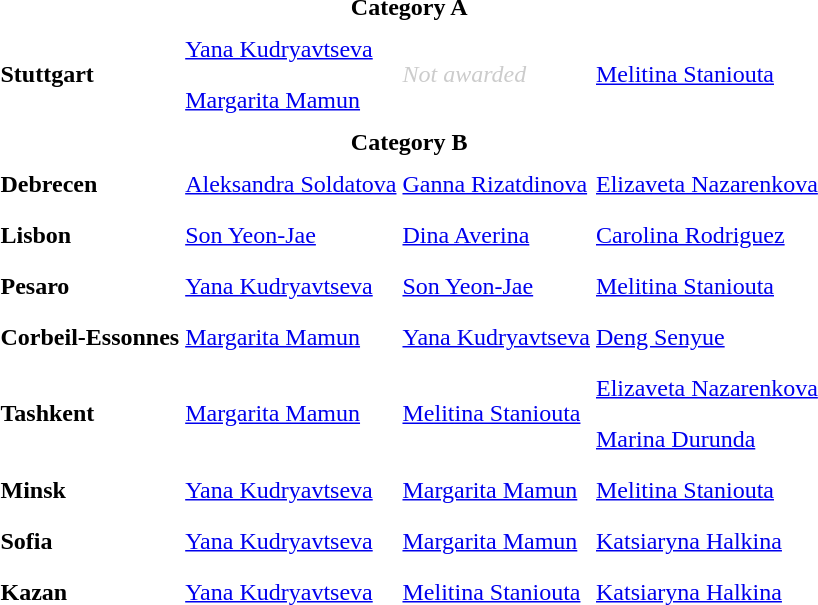<table>
<tr>
<td colspan="4" style="text-align:center;"><strong>Category A</strong></td>
</tr>
<tr>
<th rowspan=2 scope=row style="text-align:left">Stuttgart</th>
<td style="height:30px;"> <a href='#'>Yana Kudryavtseva</a></td>
<td rowspan=2 style=color:#ccc><em>Not awarded</em></td>
<td rowspan=2> <a href='#'>Melitina Staniouta</a></td>
</tr>
<tr>
<td style="height:30px;"> <a href='#'>Margarita Mamun</a></td>
</tr>
<tr>
<td colspan="4" style="text-align:center;"><strong>Category B</strong></td>
</tr>
<tr>
<th scope=row style="text-align:left">Debrecen</th>
<td style="height:30px;"> <a href='#'>Aleksandra Soldatova</a></td>
<td style="height:30px;"> <a href='#'>Ganna Rizatdinova</a></td>
<td style="height:30px;"> <a href='#'>Elizaveta Nazarenkova</a></td>
</tr>
<tr>
<th scope=row style="text-align:left">Lisbon</th>
<td style="height:30px;"> <a href='#'>Son Yeon-Jae</a></td>
<td style="height:30px;"> <a href='#'>Dina Averina</a></td>
<td style="height:30px;"> <a href='#'>Carolina Rodriguez</a></td>
</tr>
<tr>
<th scope=row style="text-align:left">Pesaro</th>
<td style="height:30px;"> <a href='#'>Yana Kudryavtseva</a></td>
<td style="height:30px;"> <a href='#'>Son Yeon-Jae</a></td>
<td style="height:30px;"> <a href='#'>Melitina Staniouta</a></td>
</tr>
<tr>
<th scope=row style="text-align:left">Corbeil-Essonnes</th>
<td style="height:30px;"> <a href='#'>Margarita Mamun</a></td>
<td style="height:30px;"> <a href='#'>Yana Kudryavtseva</a></td>
<td style="height:30px;"> <a href='#'>Deng Senyue</a></td>
</tr>
<tr>
<th rowspan=2 scope=row style="text-align:left">Tashkent</th>
<td rowspan=2 style="height:30px;"> <a href='#'>Margarita Mamun</a></td>
<td rowspan=2 style="height:30px;"> <a href='#'>Melitina Staniouta</a></td>
<td style="height:30px;"> <a href='#'>Elizaveta Nazarenkova</a></td>
</tr>
<tr>
<td style="height:30px;"> <a href='#'>Marina Durunda</a></td>
</tr>
<tr>
<th scope=row style="text-align:left">Minsk</th>
<td style="height:30px;"> <a href='#'>Yana Kudryavtseva</a></td>
<td style="height:30px;"> <a href='#'>Margarita Mamun</a></td>
<td style="height:30px;"> <a href='#'>Melitina Staniouta</a></td>
</tr>
<tr>
<th scope=row style="text-align:left">Sofia</th>
<td style="height:30px;"> <a href='#'>Yana Kudryavtseva</a></td>
<td style="height:30px;"> <a href='#'>Margarita Mamun</a></td>
<td style="height:30px;"> <a href='#'>Katsiaryna Halkina</a></td>
</tr>
<tr>
<th scope=row style="text-align:left">Kazan</th>
<td style="height:30px;"> <a href='#'>Yana Kudryavtseva</a></td>
<td style="height:30px;"> <a href='#'>Melitina Staniouta</a></td>
<td style="height:30px;"> <a href='#'>Katsiaryna Halkina</a></td>
</tr>
</table>
